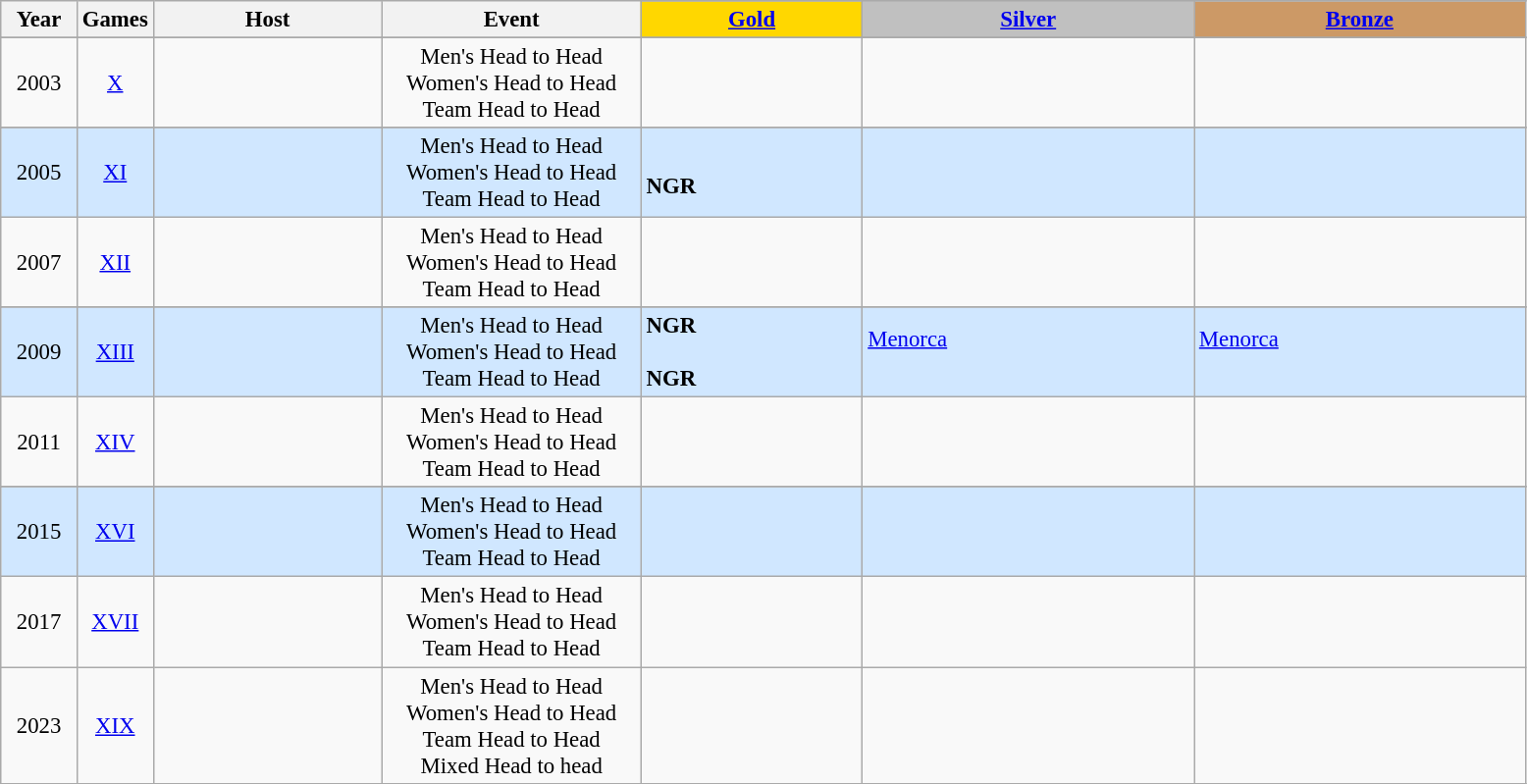<table class="wikitable" style="text-align: center; font-size:95%;">
<tr>
<th rowspan="2" style="width:5%;">Year</th>
<th rowspan="2" style="width:5%;">Games</th>
<th rowspan="2" style="width:15%;">Host</th>
<th rowspan="2" style="width:17%;">Event</th>
</tr>
<tr>
<th style="background-color: gold"><a href='#'>Gold</a></th>
<th style="background-color: silver"><a href='#'>Silver</a></th>
<th style="background-color: #CC9966"><a href='#'>Bronze</a></th>
</tr>
<tr>
</tr>
<tr>
<td>2003</td>
<td align=center><a href='#'>X</a></td>
<td align="left"></td>
<td>Men's Head to Head <br> Women's Head to Head <br> Team Head to Head</td>
<td align="left"> <br>  <br> </td>
<td align="left"> <br>  <br> </td>
<td align="left"> <br>  <br> </td>
</tr>
<tr>
</tr>
<tr style="text-align:center; background:#d0e7ff;">
<td>2005</td>
<td align=center><a href='#'>XI</a></td>
<td align="left"></td>
<td>Men's Head to Head <br> Women's Head to Head <br> Team Head to Head</td>
<td align="left"> <br>  <strong>NGR</strong> <br> </td>
<td align="left"> <br>  <br> </td>
<td align="left"> <br>  <br> </td>
</tr>
<tr>
<td>2007</td>
<td align=center><a href='#'>XII</a></td>
<td align="left"></td>
<td>Men's Head to Head <br> Women's Head to Head <br> Team Head to Head</td>
<td align="left"> <br>  <br> </td>
<td align="left"> <br>  <br> </td>
<td align="left"> <br>  <br> </td>
</tr>
<tr>
</tr>
<tr style="text-align:center; background:#d0e7ff;">
<td>2009</td>
<td align=center><a href='#'>XIII</a></td>
<td align="left"></td>
<td>Men's Head to Head <br> Women's Head to Head <br> Team Head to Head</td>
<td align="left"> <strong>NGR</strong> <br>  <br>  <strong>NGR</strong></td>
<td align="left"> <a href='#'>Menorca</a> <br>  <br> </td>
<td align="left"> <a href='#'>Menorca</a> <br>  <br>  </td>
</tr>
<tr>
<td>2011</td>
<td align=center><a href='#'>XIV</a></td>
<td align="left"></td>
<td>Men's Head to Head <br> Women's Head to Head <br> Team Head to Head</td>
<td align="left"> <br>  <br> </td>
<td align="left"> <br>  <br> </td>
<td align="left"> <br>  <br> </td>
</tr>
<tr>
</tr>
<tr style="text-align:center; background:#d0e7ff;">
<td>2015</td>
<td align=center><a href='#'>XVI</a></td>
<td align="left"></td>
<td>Men's Head to Head <br> Women's Head to Head <br> Team Head to Head</td>
<td align="left"> <br>  <br> </td>
<td align="left"> <br>  <br> </td>
<td align="left"> <br>  <br> </td>
</tr>
<tr>
<td>2017</td>
<td align=center><a href='#'>XVII</a></td>
<td align="left"></td>
<td>Men's Head to Head <br> Women's Head to Head <br> Team Head to Head</td>
<td align="left"> <br>  <br> </td>
<td align="left"> <br>  <br> </td>
<td align="left"> <br>  <br> </td>
</tr>
<tr>
<td>2023</td>
<td align=center><a href='#'>XIX</a></td>
<td align="left"></td>
<td>Men's Head to Head <br> Women's Head to Head <br> Team Head to Head <br> Mixed Head to head</td>
<td align="left"> <br>  <br>  <br> </td>
<td align="left"> <br>  <br>  <br> </td>
<td align="left"> <br>  <br>  <br> </td>
</tr>
<tr>
</tr>
</table>
